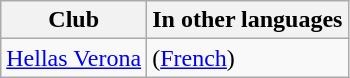<table class="wikitable sortable">
<tr>
<th>Club</th>
<th>In other languages</th>
</tr>
<tr>
<td> <a href='#'>Hellas Verona</a></td>
<td> (<a href='#'>French</a>)</td>
</tr>
</table>
